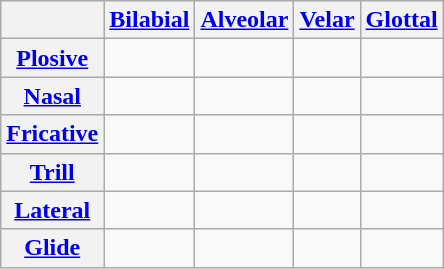<table class="wikitable" style="text-align: center;">
<tr>
<th></th>
<th><a href='#'>Bilabial</a></th>
<th><a href='#'>Alveolar</a></th>
<th><a href='#'>Velar</a></th>
<th><a href='#'>Glottal</a></th>
</tr>
<tr>
<th><a href='#'>Plosive</a></th>
<td></td>
<td></td>
<td></td>
<td></td>
</tr>
<tr>
<th><a href='#'>Nasal</a></th>
<td></td>
<td></td>
<td></td>
<td></td>
</tr>
<tr>
<th><a href='#'>Fricative</a></th>
<td></td>
<td></td>
<td></td>
<td></td>
</tr>
<tr>
<th><a href='#'>Trill</a></th>
<td></td>
<td></td>
<td></td>
<td></td>
</tr>
<tr>
<th><a href='#'>Lateral</a></th>
<td></td>
<td></td>
<td></td>
<td></td>
</tr>
<tr>
<th><a href='#'>Glide</a></th>
<td></td>
<td></td>
<td></td>
<td></td>
</tr>
</table>
